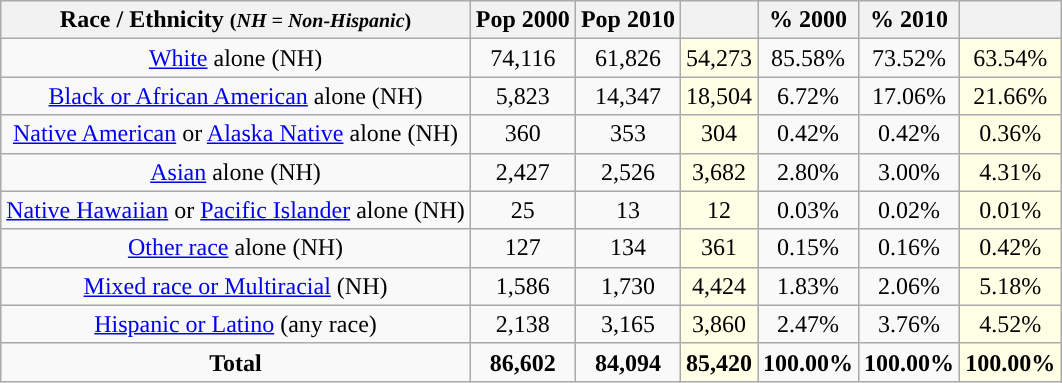<table class="wikitable" style="text-align:center;">
<tr>
<th>Race / Ethnicity <small>(<em>NH = Non-Hispanic</em>)</small></th>
<th>Pop 2000</th>
<th>Pop 2010</th>
<th></th>
<th>% 2000</th>
<th>% 2010</th>
<th></th>
</tr>
<tr>
<td><a href='#'>White</a> alone (NH)</td>
<td>74,116</td>
<td>61,826</td>
<td style='background: #ffffe6;'>54,273</td>
<td>85.58%</td>
<td>73.52%</td>
<td style='background: #ffffe6;'>63.54%</td>
</tr>
<tr>
<td><a href='#'>Black or African American</a> alone (NH)</td>
<td>5,823</td>
<td>14,347</td>
<td style='background: #ffffe6;'>18,504</td>
<td>6.72%</td>
<td>17.06%</td>
<td style='background: #ffffe6;'>21.66%</td>
</tr>
<tr>
<td><a href='#'>Native American</a> or <a href='#'>Alaska Native</a> alone (NH)</td>
<td>360</td>
<td>353</td>
<td style='background: #ffffe6;'>304</td>
<td>0.42%</td>
<td>0.42%</td>
<td style='background: #ffffe6;'>0.36%</td>
</tr>
<tr>
<td><a href='#'>Asian</a> alone (NH)</td>
<td>2,427</td>
<td>2,526</td>
<td style='background: #ffffe6;'>3,682</td>
<td>2.80%</td>
<td>3.00%</td>
<td style='background: #ffffe6;'>4.31%</td>
</tr>
<tr>
<td><a href='#'>Native Hawaiian</a> or <a href='#'>Pacific Islander</a> alone (NH)</td>
<td>25</td>
<td>13</td>
<td style='background: #ffffe6;'>12</td>
<td>0.03%</td>
<td>0.02%</td>
<td style='background: #ffffe6;'>0.01%</td>
</tr>
<tr>
<td><a href='#'>Other race</a> alone (NH)</td>
<td>127</td>
<td>134</td>
<td style='background: #ffffe6;'>361</td>
<td>0.15%</td>
<td>0.16%</td>
<td style='background: #ffffe6;'>0.42%</td>
</tr>
<tr>
<td><a href='#'>Mixed race or Multiracial</a> (NH)</td>
<td>1,586</td>
<td>1,730</td>
<td style='background: #ffffe6;'>4,424</td>
<td>1.83%</td>
<td>2.06%</td>
<td style='background: #ffffe6;'>5.18%</td>
</tr>
<tr>
<td><a href='#'>Hispanic or Latino</a> (any race)</td>
<td>2,138</td>
<td>3,165</td>
<td style='background: #ffffe6;'>3,860</td>
<td>2.47%</td>
<td>3.76%</td>
<td style='background: #ffffe6;'>4.52%</td>
</tr>
<tr>
<td><strong>Total</strong></td>
<td><strong>86,602</strong></td>
<td><strong>84,094</strong></td>
<td style='background: #ffffe6;'><strong>85,420</strong></td>
<td><strong>100.00%</strong></td>
<td><strong>100.00%</strong></td>
<td style='background: #ffffe6;'><strong>100.00%</strong></td>
</tr>
</table>
